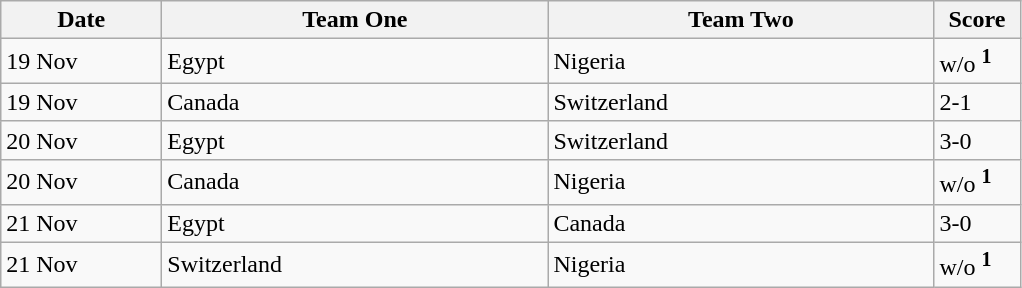<table class="wikitable">
<tr>
<th width=100>Date</th>
<th width=250>Team One</th>
<th width=250>Team Two</th>
<th width=50>Score</th>
</tr>
<tr>
<td>19 Nov</td>
<td> Egypt</td>
<td> Nigeria</td>
<td>w/o <sup><strong>1</strong></sup></td>
</tr>
<tr>
<td>19 Nov</td>
<td> Canada</td>
<td> Switzerland</td>
<td>2-1</td>
</tr>
<tr>
<td>20 Nov</td>
<td> Egypt</td>
<td> Switzerland</td>
<td>3-0</td>
</tr>
<tr>
<td>20 Nov</td>
<td> Canada</td>
<td> Nigeria</td>
<td>w/o <sup><strong>1</strong></sup></td>
</tr>
<tr>
<td>21 Nov</td>
<td> Egypt</td>
<td> Canada</td>
<td>3-0</td>
</tr>
<tr>
<td>21 Nov</td>
<td> Switzerland</td>
<td> Nigeria</td>
<td>w/o <sup><strong>1</strong></sup></td>
</tr>
</table>
